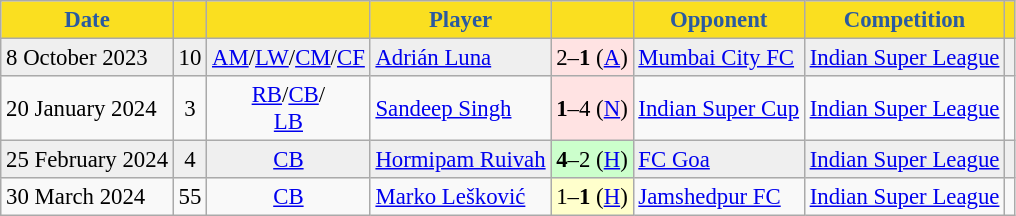<table class="wikitable sortable" style="text-align:left; font-size:95%;">
<tr>
<th style="background:#FADF20; color:#2A5AA1; text-align:center;">Date</th>
<th style="background:#FADF20; color:#2A5AA1; text-align:center;"></th>
<th style="background:#FADF20; color:#2A5AA1; text-align:center;"></th>
<th style="background:#FADF20; color:#2A5AA1; text-align:center;">Player</th>
<th style="background:#FADF20; color:#2A5AA1; text-align:center;"></th>
<th style="background:#FADF20; color:#2A5AA1; text-align:center;">Opponent</th>
<th style="background:#FADF20; color:#2A5AA1; text-align:center;">Competition</th>
<th style="background:#FADF20; color:#2A5AA1; text-align:center;" class="unsortable"></th>
</tr>
<tr bgcolor="#EFEFEF">
<td>8 October 2023</td>
<td style="text-align:center">10</td>
<td style="text-align:center"><a href='#'>AM</a>/<a href='#'>LW</a>/<a href='#'>CM</a>/<a href='#'>CF</a></td>
<td> <a href='#'>Adrián Luna</a></td>
<td style="background:#FFE3E3; text-align:center">2–<strong>1</strong> (<a href='#'>A</a>)</td>
<td><a href='#'>Mumbai City FC</a></td>
<td><a href='#'>Indian Super League</a></td>
<td></td>
</tr>
<tr>
<td>20 January 2024</td>
<td style="text-align:center">3</td>
<td style="text-align:center"><a href='#'>RB</a>/<a href='#'>CB</a>/<br><a href='#'>LB</a></td>
<td> <a href='#'>Sandeep Singh</a></td>
<td style="background:#FFE3E3; text-align:center"><strong>1</strong>–4 (<a href='#'>N</a>)</td>
<td><a href='#'>Indian Super Cup</a></td>
<td><a href='#'>Indian Super League</a></td>
<td></td>
</tr>
<tr bgcolor="#EFEFEF">
<td>25 February 2024</td>
<td style="text-align:center">4</td>
<td style="text-align:center"><a href='#'>CB</a></td>
<td> <a href='#'>Hormipam Ruivah</a></td>
<td style="background:#CCFFCC; text-align:center"><strong>4</strong>–2 (<a href='#'>H</a>)</td>
<td><a href='#'>FC Goa</a></td>
<td><a href='#'>Indian Super League</a></td>
<td></td>
</tr>
<tr>
<td>30 March 2024</td>
<td style="text-align:center">55</td>
<td style="text-align:center"><a href='#'>CB</a></td>
<td> <a href='#'>Marko Lešković</a></td>
<td style="background:#FFFFCC; text-align:center">1–<strong>1</strong> (<a href='#'>H</a>)</td>
<td><a href='#'>Jamshedpur FC</a></td>
<td><a href='#'>Indian Super League</a></td>
<td></td>
</tr>
</table>
